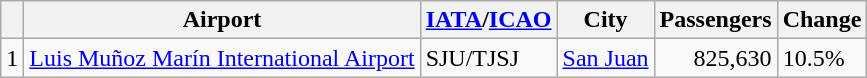<table class="wikitable sortable">
<tr>
<th></th>
<th>Airport</th>
<th><a href='#'>IATA</a>/<a href='#'>ICAO</a></th>
<th>City</th>
<th>Passengers</th>
<th>Change</th>
</tr>
<tr>
<td>1</td>
<td><a href='#'>Luis Muñoz Marín International Airport</a></td>
<td>SJU/TJSJ</td>
<td><a href='#'>San Juan</a></td>
<td align="right">825,630</td>
<td> 10.5%</td>
</tr>
</table>
